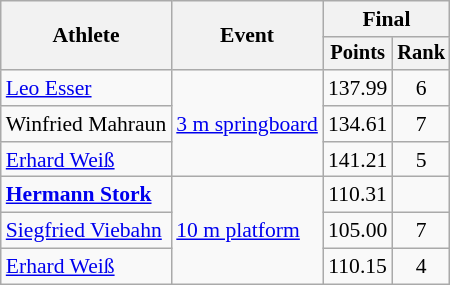<table class="wikitable" style="font-size:90%;">
<tr>
<th rowspan=2>Athlete</th>
<th rowspan=2>Event</th>
<th colspan=2>Final</th>
</tr>
<tr style="font-size:95%">
<th>Points</th>
<th>Rank</th>
</tr>
<tr align=center>
<td align=left><a href='#'>Leo Esser</a></td>
<td align=left rowspan=3><a href='#'>3 m springboard</a></td>
<td>137.99</td>
<td>6</td>
</tr>
<tr align=center>
<td align=left>Winfried Mahraun</td>
<td>134.61</td>
<td>7</td>
</tr>
<tr align=center>
<td align=left><a href='#'>Erhard Weiß</a></td>
<td>141.21</td>
<td>5</td>
</tr>
<tr align=center>
<td align=left><strong><a href='#'>Hermann Stork</a></strong></td>
<td align=left rowspan=3><a href='#'>10 m platform</a></td>
<td>110.31</td>
<td></td>
</tr>
<tr align=center>
<td align=left><a href='#'>Siegfried Viebahn</a></td>
<td>105.00</td>
<td>7</td>
</tr>
<tr align=center>
<td align=left><a href='#'>Erhard Weiß</a></td>
<td>110.15</td>
<td>4</td>
</tr>
</table>
